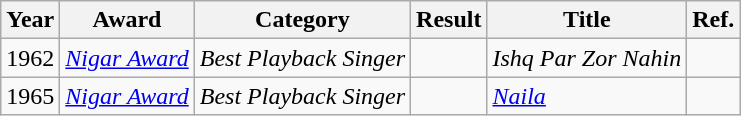<table class="wikitable">
<tr>
<th>Year</th>
<th>Award</th>
<th>Category</th>
<th>Result</th>
<th>Title</th>
<th>Ref.</th>
</tr>
<tr>
<td>1962</td>
<td><em><a href='#'>Nigar Award</a></em></td>
<td><em>Best Playback Singer</em></td>
<td></td>
<td><em>Ishq Par Zor Nahin</em></td>
<td></td>
</tr>
<tr>
<td>1965</td>
<td><em><a href='#'>Nigar Award</a></em></td>
<td><em>Best Playback Singer</em></td>
<td></td>
<td><em><a href='#'>Naila</a></em></td>
<td></td>
</tr>
</table>
